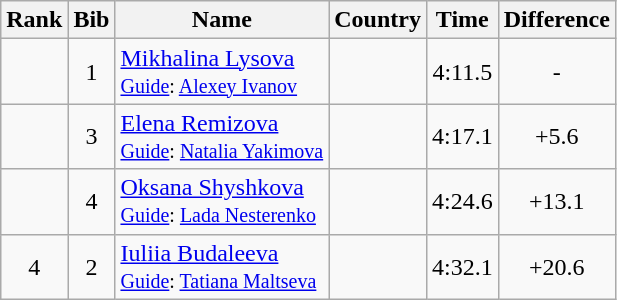<table class="wikitable sortable" style="text-align:center">
<tr>
<th>Rank</th>
<th>Bib</th>
<th>Name</th>
<th>Country</th>
<th>Time</th>
<th>Difference</th>
</tr>
<tr>
<td></td>
<td>1</td>
<td align=left><a href='#'>Mikhalina Lysova</a><br><small><a href='#'>Guide</a>: <a href='#'>Alexey Ivanov</a></small></td>
<td align=left></td>
<td>4:11.5</td>
<td>-</td>
</tr>
<tr>
<td></td>
<td>3</td>
<td align=left><a href='#'>Elena Remizova</a><br><small><a href='#'>Guide</a>: <a href='#'>Natalia Yakimova</a></small></td>
<td align=left></td>
<td>4:17.1</td>
<td>+5.6</td>
</tr>
<tr>
<td></td>
<td>4</td>
<td align=left><a href='#'>Oksana Shyshkova</a><br><small><a href='#'>Guide</a>: <a href='#'>Lada Nesterenko</a></small></td>
<td align=left></td>
<td>4:24.6</td>
<td>+13.1</td>
</tr>
<tr>
<td>4</td>
<td>2</td>
<td align=left><a href='#'>Iuliia Budaleeva</a><br><small><a href='#'>Guide</a>: <a href='#'>Tatiana Maltseva</a></small></td>
<td align=left></td>
<td>4:32.1</td>
<td>+20.6</td>
</tr>
</table>
